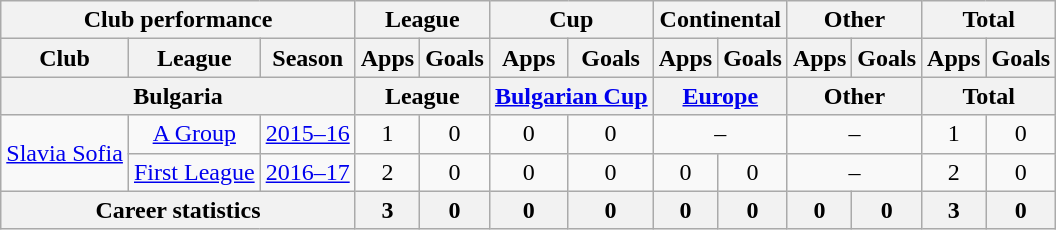<table class="wikitable" style="text-align: center">
<tr>
<th Colspan="3">Club performance</th>
<th Colspan="2">League</th>
<th Colspan="2">Cup</th>
<th Colspan="2">Continental</th>
<th Colspan="2">Other</th>
<th Colspan="3">Total</th>
</tr>
<tr>
<th>Club</th>
<th>League</th>
<th>Season</th>
<th>Apps</th>
<th>Goals</th>
<th>Apps</th>
<th>Goals</th>
<th>Apps</th>
<th>Goals</th>
<th>Apps</th>
<th>Goals</th>
<th>Apps</th>
<th>Goals</th>
</tr>
<tr>
<th Colspan="3">Bulgaria</th>
<th Colspan="2">League</th>
<th Colspan="2"><a href='#'>Bulgarian Cup</a></th>
<th Colspan="2"><a href='#'>Europe</a></th>
<th Colspan="2">Other</th>
<th Colspan="2">Total</th>
</tr>
<tr>
<td rowspan="2"><a href='#'>Slavia Sofia</a></td>
<td><a href='#'>A Group</a></td>
<td><a href='#'>2015–16</a></td>
<td>1</td>
<td>0</td>
<td>0</td>
<td>0</td>
<td colspan="2">–</td>
<td colspan="2">–</td>
<td>1</td>
<td>0</td>
</tr>
<tr>
<td><a href='#'>First League</a></td>
<td><a href='#'>2016–17</a></td>
<td>2</td>
<td>0</td>
<td>0</td>
<td>0</td>
<td>0</td>
<td>0</td>
<td colspan="2">–</td>
<td>2</td>
<td>0</td>
</tr>
<tr>
<th colspan="3">Career statistics</th>
<th>3</th>
<th>0</th>
<th>0</th>
<th>0</th>
<th>0</th>
<th>0</th>
<th>0</th>
<th>0</th>
<th>3</th>
<th>0</th>
</tr>
</table>
